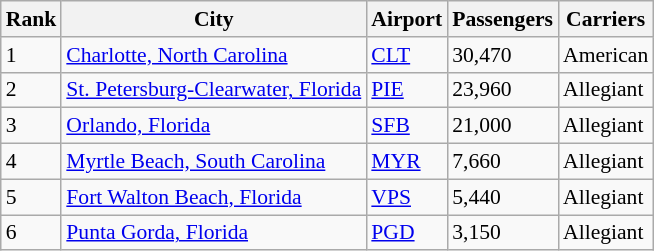<table class="wikitable sortable" style="font-size:90%">
<tr>
<th>Rank</th>
<th>City</th>
<th>Airport</th>
<th>Passengers</th>
<th>Carriers</th>
</tr>
<tr>
<td>1</td>
<td><a href='#'>Charlotte, North Carolina</a></td>
<td><a href='#'>CLT</a></td>
<td>30,470</td>
<td>American</td>
</tr>
<tr>
<td>2</td>
<td><a href='#'>St. Petersburg-Clearwater, Florida</a></td>
<td><a href='#'>PIE</a></td>
<td>23,960</td>
<td>Allegiant</td>
</tr>
<tr>
<td>3</td>
<td><a href='#'>Orlando, Florida</a></td>
<td><a href='#'>SFB</a></td>
<td>21,000</td>
<td>Allegiant</td>
</tr>
<tr>
<td>4</td>
<td><a href='#'>Myrtle Beach, South Carolina</a></td>
<td><a href='#'>MYR</a></td>
<td>7,660</td>
<td>Allegiant</td>
</tr>
<tr>
<td>5</td>
<td><a href='#'>Fort Walton Beach, Florida</a></td>
<td><a href='#'>VPS</a></td>
<td>5,440</td>
<td>Allegiant</td>
</tr>
<tr>
<td>6</td>
<td><a href='#'>Punta Gorda, Florida</a></td>
<td><a href='#'>PGD</a></td>
<td>3,150</td>
<td>Allegiant</td>
</tr>
</table>
